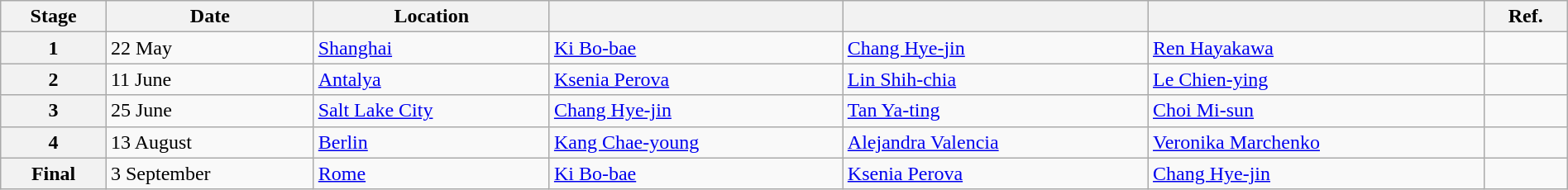<table class="wikitable" style="width:100%">
<tr>
<th>Stage</th>
<th>Date</th>
<th>Location</th>
<th></th>
<th></th>
<th></th>
<th>Ref.</th>
</tr>
<tr>
<th>1</th>
<td>22 May</td>
<td> <a href='#'>Shanghai</a></td>
<td> <a href='#'>Ki Bo-bae</a></td>
<td> <a href='#'>Chang Hye-jin</a></td>
<td> <a href='#'>Ren Hayakawa</a></td>
<td></td>
</tr>
<tr>
<th>2</th>
<td>11 June</td>
<td> <a href='#'>Antalya</a></td>
<td> <a href='#'>Ksenia Perova</a></td>
<td> <a href='#'>Lin Shih-chia</a></td>
<td> <a href='#'>Le Chien-ying</a></td>
<td></td>
</tr>
<tr>
<th>3</th>
<td>25 June</td>
<td> <a href='#'>Salt Lake City</a></td>
<td> <a href='#'>Chang Hye-jin</a></td>
<td> <a href='#'>Tan Ya-ting</a></td>
<td> <a href='#'>Choi Mi-sun</a></td>
<td></td>
</tr>
<tr>
<th>4</th>
<td>13 August</td>
<td> <a href='#'>Berlin</a></td>
<td> <a href='#'>Kang Chae-young</a></td>
<td> <a href='#'>Alejandra Valencia</a></td>
<td> <a href='#'>Veronika Marchenko</a></td>
<td></td>
</tr>
<tr>
<th>Final</th>
<td>3 September</td>
<td> <a href='#'>Rome</a></td>
<td> <a href='#'>Ki Bo-bae</a></td>
<td> <a href='#'>Ksenia Perova</a></td>
<td> <a href='#'>Chang Hye-jin</a></td>
<td></td>
</tr>
</table>
